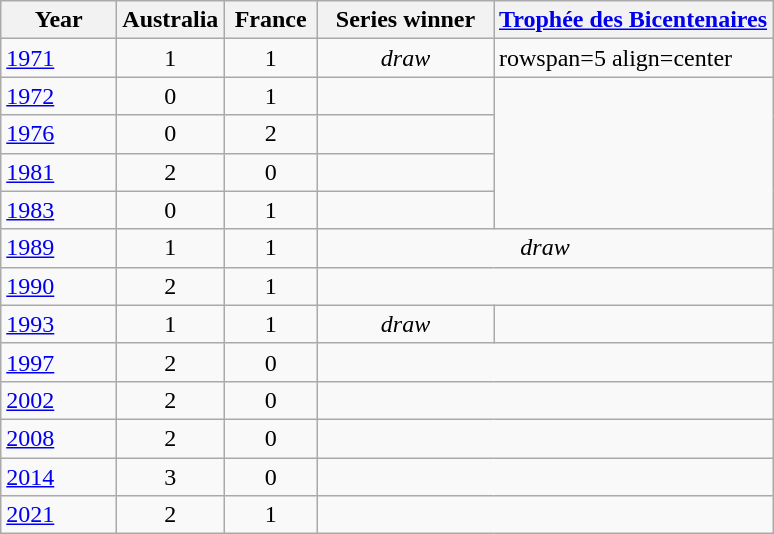<table class="wikitable">
<tr>
<th width="70">Year</th>
<th width="55">Australia</th>
<th width="55">France</th>
<th width="110">Series winner</th>
<th><a href='#'>Trophée des Bicentenaires</a></th>
</tr>
<tr>
<td> <a href='#'>1971</a></td>
<td align=center>1</td>
<td align=center>1</td>
<td align=center><em>draw</em></td>
<td>rowspan=5 align=center </td>
</tr>
<tr>
<td> <a href='#'>1972</a></td>
<td align=center>0</td>
<td align=center>1</td>
<td></td>
</tr>
<tr>
<td> <a href='#'>1976</a></td>
<td align=center>0</td>
<td align=center>2</td>
<td></td>
</tr>
<tr>
<td> <a href='#'>1981</a></td>
<td align=center>2</td>
<td align=center>0</td>
<td></td>
</tr>
<tr>
<td> <a href='#'>1983</a></td>
<td align=center>0</td>
<td align=center>1</td>
<td></td>
</tr>
<tr>
<td> <a href='#'>1989</a></td>
<td align=center>1</td>
<td align=center>1</td>
<td align=center colspan=2><em>draw</em></td>
</tr>
<tr>
<td> <a href='#'>1990</a></td>
<td align=center>2</td>
<td align=center>1</td>
<td colspan=2></td>
</tr>
<tr>
<td> <a href='#'>1993</a></td>
<td align=center>1</td>
<td align=center>1</td>
<td align=center><em>draw</em></td>
<td></td>
</tr>
<tr>
<td> <a href='#'>1997</a></td>
<td align=center>2</td>
<td align=center>0</td>
<td colspan=2></td>
</tr>
<tr>
<td> <a href='#'>2002</a></td>
<td align=center>2</td>
<td align=center>0</td>
<td colspan=2></td>
</tr>
<tr>
<td> <a href='#'>2008</a></td>
<td align=center>2</td>
<td align=center>0</td>
<td colspan=2></td>
</tr>
<tr>
<td> <a href='#'>2014</a></td>
<td align=center>3</td>
<td align=center>0</td>
<td colspan=2></td>
</tr>
<tr>
<td> <a href='#'>2021</a></td>
<td align=center>2</td>
<td align=center>1</td>
<td colspan=2></td>
</tr>
</table>
